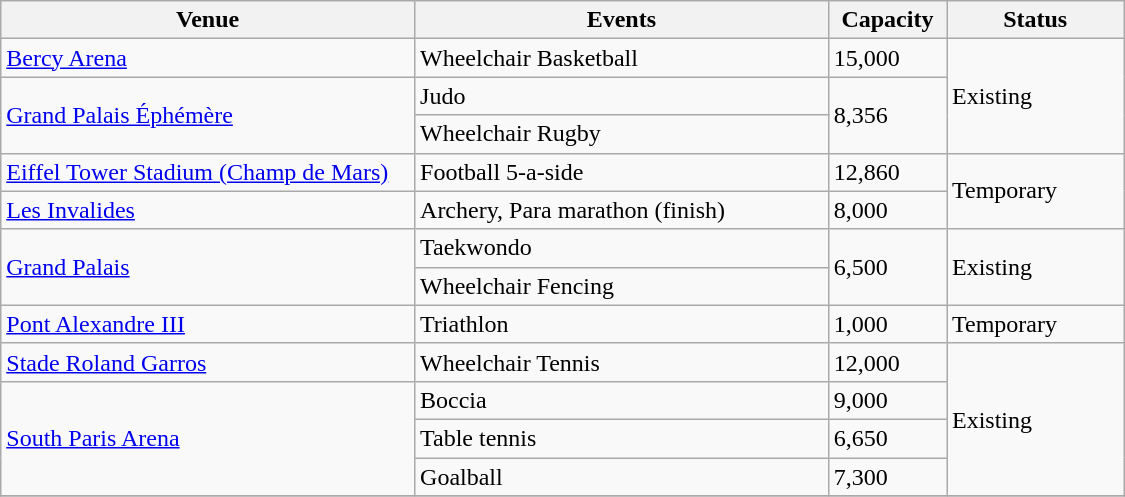<table class="wikitable sortable">
<tr>
<th scope="col" width="35%">Venue</th>
<th scope="col" width="35%">Events</th>
<th scope="col" width="10%">Capacity</th>
<th scope="col" width="15%">Status</th>
</tr>
<tr>
<td><a href='#'>Bercy Arena</a></td>
<td>Wheelchair Basketball</td>
<td>15,000</td>
<td rowspan="3">Existing</td>
</tr>
<tr>
<td rowspan="2"><a href='#'>Grand Palais Éphémère</a></td>
<td>Judo</td>
<td rowspan="2">8,356</td>
</tr>
<tr>
<td>Wheelchair Rugby</td>
</tr>
<tr>
<td><a href='#'>Eiffel Tower Stadium (Champ de Mars)</a></td>
<td>Football 5-a-side</td>
<td>12,860</td>
<td rowspan="2">Temporary</td>
</tr>
<tr>
<td><a href='#'>Les Invalides</a></td>
<td>Archery, Para marathon (finish)</td>
<td>8,000</td>
</tr>
<tr>
<td rowspan="2"><a href='#'>Grand Palais</a></td>
<td>Taekwondo</td>
<td rowspan="2">6,500</td>
<td rowspan="2">Existing</td>
</tr>
<tr>
<td>Wheelchair Fencing</td>
</tr>
<tr>
<td><a href='#'>Pont Alexandre III</a></td>
<td>Triathlon</td>
<td>1,000</td>
<td>Temporary</td>
</tr>
<tr>
<td><a href='#'>Stade Roland Garros</a></td>
<td>Wheelchair Tennis</td>
<td>12,000</td>
<td rowspan="4">Existing</td>
</tr>
<tr>
<td rowspan="3"><a href='#'>South Paris Arena</a></td>
<td>Boccia</td>
<td>9,000</td>
</tr>
<tr>
<td>Table tennis</td>
<td>6,650</td>
</tr>
<tr>
<td>Goalball</td>
<td>7,300</td>
</tr>
<tr>
</tr>
</table>
